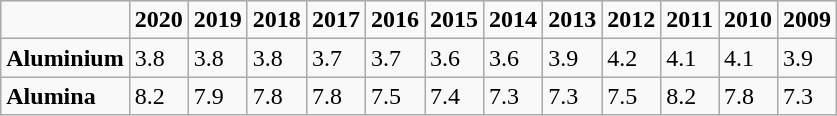<table class="wikitable">
<tr>
<td></td>
<td><strong>2020</strong></td>
<td><strong>2019</strong></td>
<td><strong>2018</strong></td>
<td><strong>2017</strong></td>
<td><strong>2016</strong></td>
<td><strong>2015</strong></td>
<td><strong>2014</strong></td>
<td><strong>2013</strong></td>
<td><strong>2012</strong></td>
<td><strong>2011</strong></td>
<td><strong>2010</strong></td>
<td><strong>2009</strong></td>
</tr>
<tr>
<td><strong>Aluminium</strong></td>
<td>3.8</td>
<td>3.8</td>
<td>3.8</td>
<td>3.7</td>
<td>3.7</td>
<td>3.6</td>
<td>3.6</td>
<td>3.9</td>
<td>4.2</td>
<td>4.1</td>
<td>4.1</td>
<td>3.9</td>
</tr>
<tr>
<td><strong>Alumina</strong></td>
<td>8.2</td>
<td>7.9</td>
<td>7.8</td>
<td>7.8</td>
<td>7.5</td>
<td>7.4</td>
<td>7.3</td>
<td>7.3</td>
<td>7.5</td>
<td>8.2</td>
<td>7.8</td>
<td>7.3</td>
</tr>
</table>
